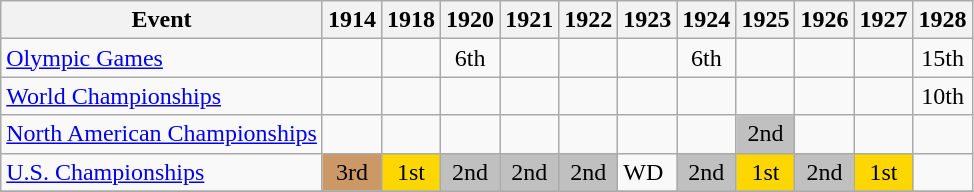<table class="wikitable">
<tr>
<th>Event</th>
<th>1914</th>
<th>1918</th>
<th>1920</th>
<th>1921</th>
<th>1922</th>
<th>1923</th>
<th>1924</th>
<th>1925</th>
<th>1926</th>
<th>1927</th>
<th>1928</th>
</tr>
<tr>
<td><a href='#'>Olympic Games</a></td>
<td></td>
<td></td>
<td align="center">6th</td>
<td></td>
<td></td>
<td></td>
<td align="center">6th</td>
<td></td>
<td></td>
<td></td>
<td align="center">15th</td>
</tr>
<tr>
<td><a href='#'>World Championships</a></td>
<td></td>
<td></td>
<td></td>
<td></td>
<td></td>
<td></td>
<td></td>
<td></td>
<td></td>
<td></td>
<td align="center">10th</td>
</tr>
<tr>
<td><a href='#'>North American Championships</a></td>
<td></td>
<td></td>
<td></td>
<td></td>
<td></td>
<td></td>
<td></td>
<td align="center" bgcolor="silver">2nd</td>
<td></td>
<td></td>
<td></td>
</tr>
<tr>
<td><a href='#'>U.S. Championships</a></td>
<td align="center" bgcolor="cc9966">3rd</td>
<td align="center" bgcolor="gold">1st</td>
<td align="center" bgcolor="silver">2nd</td>
<td align="center" bgcolor="silver">2nd</td>
<td align="center" bgcolor="silver">2nd</td>
<td>WD</td>
<td align="center" bgcolor="silver">2nd</td>
<td align="center" bgcolor="gold">1st</td>
<td align="center" bgcolor="silver">2nd</td>
<td align="center" bgcolor="gold">1st</td>
<td></td>
</tr>
<tr>
</tr>
</table>
